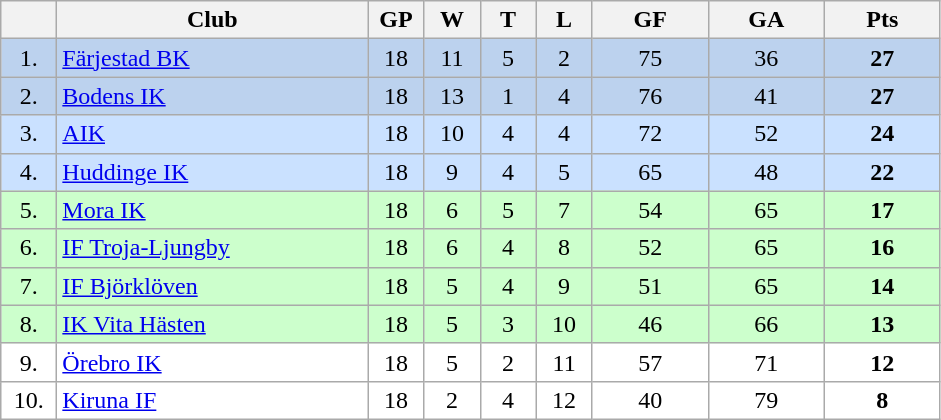<table class="wikitable">
<tr>
<th width="30"></th>
<th width="200">Club</th>
<th width="30">GP</th>
<th width="30">W</th>
<th width="30">T</th>
<th width="30">L</th>
<th width="70">GF</th>
<th width="70">GA</th>
<th width="70">Pts</th>
</tr>
<tr bgcolor="#BCD2EE" align="center">
<td>1.</td>
<td align="left"><a href='#'>Färjestad BK</a></td>
<td>18</td>
<td>11</td>
<td>5</td>
<td>2</td>
<td>75</td>
<td>36</td>
<td><strong>27</strong></td>
</tr>
<tr bgcolor="#BCD2EE" align="center">
<td>2.</td>
<td align="left"><a href='#'>Bodens IK</a></td>
<td>18</td>
<td>13</td>
<td>1</td>
<td>4</td>
<td>76</td>
<td>41</td>
<td><strong>27</strong></td>
</tr>
<tr bgcolor="#CAE1FF" align="center">
<td>3.</td>
<td align="left"><a href='#'>AIK</a></td>
<td>18</td>
<td>10</td>
<td>4</td>
<td>4</td>
<td>72</td>
<td>52</td>
<td><strong>24</strong></td>
</tr>
<tr bgcolor="#CAE1FF" align="center">
<td>4.</td>
<td align="left"><a href='#'>Huddinge IK</a></td>
<td>18</td>
<td>9</td>
<td>4</td>
<td>5</td>
<td>65</td>
<td>48</td>
<td><strong>22</strong></td>
</tr>
<tr bgcolor="#CCFFCC" align="center">
<td>5.</td>
<td align="left"><a href='#'>Mora IK</a></td>
<td>18</td>
<td>6</td>
<td>5</td>
<td>7</td>
<td>54</td>
<td>65</td>
<td><strong>17</strong></td>
</tr>
<tr bgcolor="#CCFFCC" align="center">
<td>6.</td>
<td align="left"><a href='#'>IF Troja-Ljungby</a></td>
<td>18</td>
<td>6</td>
<td>4</td>
<td>8</td>
<td>52</td>
<td>65</td>
<td><strong>16</strong></td>
</tr>
<tr bgcolor="#CCFFCC" align="center">
<td>7.</td>
<td align="left"><a href='#'>IF Björklöven</a></td>
<td>18</td>
<td>5</td>
<td>4</td>
<td>9</td>
<td>51</td>
<td>65</td>
<td><strong>14</strong></td>
</tr>
<tr bgcolor="#CCFFCC" align="center">
<td>8.</td>
<td align="left"><a href='#'>IK Vita Hästen</a></td>
<td>18</td>
<td>5</td>
<td>3</td>
<td>10</td>
<td>46</td>
<td>66</td>
<td><strong>13</strong></td>
</tr>
<tr bgcolor="#FFFFFF" align="center">
<td>9.</td>
<td align="left"><a href='#'>Örebro IK</a></td>
<td>18</td>
<td>5</td>
<td>2</td>
<td>11</td>
<td>57</td>
<td>71</td>
<td><strong>12</strong></td>
</tr>
<tr bgcolor="#FFFFFF" align="center">
<td>10.</td>
<td align="left"><a href='#'>Kiruna IF</a></td>
<td>18</td>
<td>2</td>
<td>4</td>
<td>12</td>
<td>40</td>
<td>79</td>
<td><strong>8</strong></td>
</tr>
</table>
